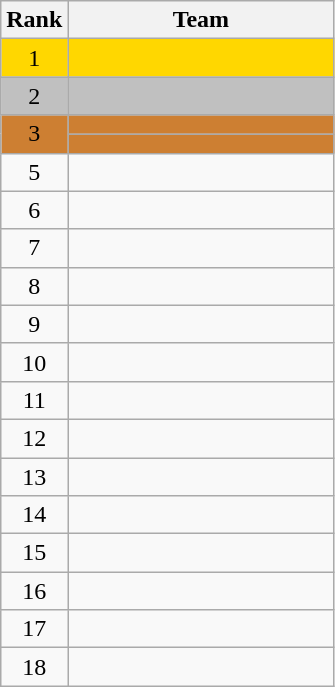<table class="wikitable">
<tr>
<th>Rank</th>
<th width=170>Team</th>
</tr>
<tr bgcolor=gold>
<td align=center>1</td>
<td></td>
</tr>
<tr bgcolor=silver>
<td align=center>2</td>
<td></td>
</tr>
<tr bgcolor=CD7F32>
<td rowspan=2 align=center>3</td>
<td></td>
</tr>
<tr bgcolor=CD7F32>
<td></td>
</tr>
<tr>
<td align=center>5</td>
<td></td>
</tr>
<tr>
<td align=center>6</td>
<td></td>
</tr>
<tr>
<td align=center>7</td>
<td></td>
</tr>
<tr>
<td align=center>8</td>
<td></td>
</tr>
<tr>
<td align=center>9</td>
<td></td>
</tr>
<tr>
<td align=center>10</td>
<td></td>
</tr>
<tr>
<td align=center>11</td>
<td></td>
</tr>
<tr>
<td align=center>12</td>
<td></td>
</tr>
<tr>
<td align=center>13</td>
<td></td>
</tr>
<tr>
<td align=center>14</td>
<td></td>
</tr>
<tr>
<td align=center>15</td>
<td></td>
</tr>
<tr>
<td align=center>16</td>
<td></td>
</tr>
<tr>
<td align=center>17</td>
<td></td>
</tr>
<tr>
<td align=center>18</td>
<td></td>
</tr>
</table>
